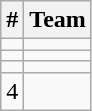<table class="wikitable">
<tr>
<th>#</th>
<th>Team</th>
</tr>
<tr>
<td></td>
<td></td>
</tr>
<tr>
<td></td>
<td></td>
</tr>
<tr>
<td></td>
<td></td>
</tr>
<tr>
<td>4</td>
<td></td>
</tr>
</table>
